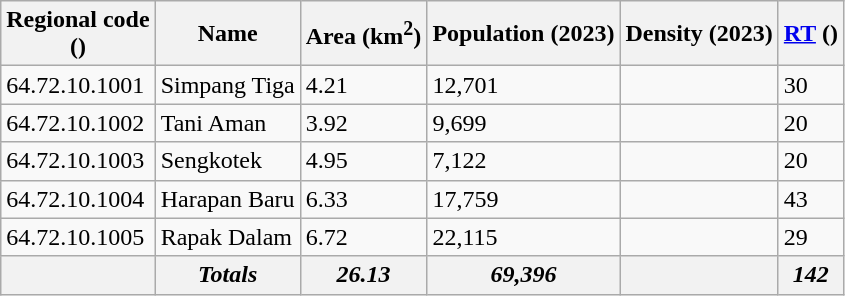<table class="wikitable sortable">
<tr>
<th>Regional code<br>()</th>
<th>Name</th>
<th>Area (km<sup>2</sup>)</th>
<th>Population (2023)</th>
<th>Density (2023)</th>
<th><a href='#'>RT</a> ()</th>
</tr>
<tr>
<td>64.72.10.1001</td>
<td>Simpang Tiga</td>
<td>4.21</td>
<td>12,701</td>
<td></td>
<td>30</td>
</tr>
<tr>
<td>64.72.10.1002</td>
<td>Tani Aman</td>
<td>3.92</td>
<td>9,699</td>
<td></td>
<td>20</td>
</tr>
<tr>
<td>64.72.10.1003</td>
<td>Sengkotek</td>
<td>4.95</td>
<td>7,122</td>
<td></td>
<td>20</td>
</tr>
<tr>
<td>64.72.10.1004</td>
<td>Harapan Baru</td>
<td>6.33</td>
<td>17,759</td>
<td></td>
<td>43</td>
</tr>
<tr>
<td>64.72.10.1005</td>
<td>Rapak Dalam</td>
<td>6.72</td>
<td>22,115</td>
<td></td>
<td>29</td>
</tr>
<tr>
<th></th>
<th><em>Totals</em></th>
<th><em>26.13</em></th>
<th><em>69,396</em></th>
<th><em></em></th>
<th><em>142</em></th>
</tr>
</table>
